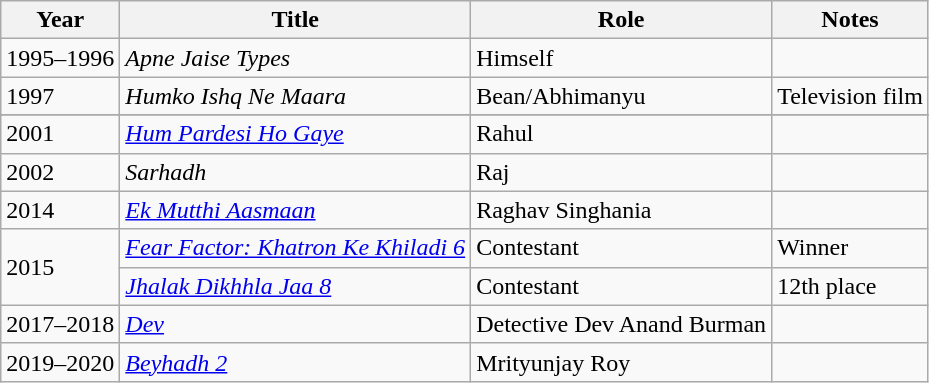<table class="wikitable sortable mw-collapsible">
<tr>
<th scope="col">Year</th>
<th scope="col">Title</th>
<th scope="col">Role</th>
<th scope="col" class="unsortable">Notes</th>
</tr>
<tr>
<td>1995–1996</td>
<td><em>Apne Jaise Types</em></td>
<td>Himself</td>
<td></td>
</tr>
<tr>
<td>1997</td>
<td><em>Humko Ishq Ne Maara</em></td>
<td>Bean/Abhimanyu</td>
<td>Television film</td>
</tr>
<tr>
</tr>
<tr>
<td>2001</td>
<td><em><a href='#'>Hum Pardesi Ho Gaye</a></em></td>
<td>Rahul</td>
<td></td>
</tr>
<tr>
<td>2002</td>
<td><em>Sarhadh</em></td>
<td>Raj</td>
<td></td>
</tr>
<tr>
<td>2014</td>
<td><em><a href='#'>Ek Mutthi Aasmaan</a></em></td>
<td>Raghav Singhania</td>
<td></td>
</tr>
<tr>
<td rowspan="2">2015</td>
<td><em><a href='#'>Fear Factor: Khatron Ke Khiladi 6</a></em></td>
<td>Contestant</td>
<td>Winner</td>
</tr>
<tr>
<td><em><a href='#'>Jhalak Dikhhla Jaa 8</a></em></td>
<td>Contestant</td>
<td>12th place</td>
</tr>
<tr>
<td>2017–2018</td>
<td><em><a href='#'>Dev</a></em></td>
<td>Detective Dev Anand Burman</td>
<td></td>
</tr>
<tr>
<td>2019–2020</td>
<td><em><a href='#'>Beyhadh 2</a></em></td>
<td>Mrityunjay Roy</td>
<td></td>
</tr>
</table>
